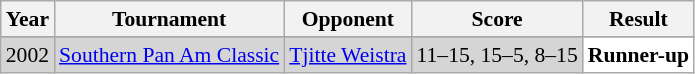<table class="sortable wikitable" style="font-size: 90%;">
<tr>
<th>Year</th>
<th>Tournament</th>
<th>Opponent</th>
<th>Score</th>
<th>Result</th>
</tr>
<tr>
</tr>
<tr style="background:#D5D5D5">
<td align="center">2002</td>
<td align="left"><a href='#'>Southern Pan Am Classic</a></td>
<td align="left"> <a href='#'>Tjitte Weistra</a></td>
<td align="left">11–15, 15–5, 8–15</td>
<td style="text-align:left; background:white"> <strong>Runner-up</strong></td>
</tr>
</table>
